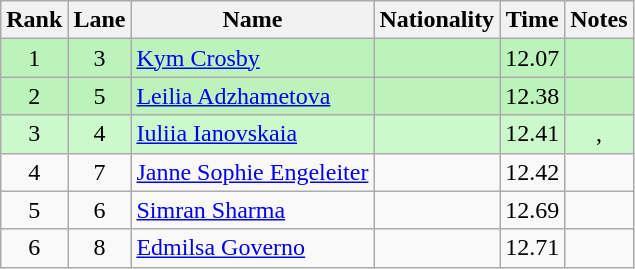<table class="wikitable sortable" style="text-align:center">
<tr>
<th>Rank</th>
<th>Lane</th>
<th>Name</th>
<th>Nationality</th>
<th>Time</th>
<th>Notes</th>
</tr>
<tr bgcolor=bbf3bb>
<td>1</td>
<td>3</td>
<td align="left"><a href='#'>Kym Crosby</a></td>
<td align="left"></td>
<td>12.07</td>
<td></td>
</tr>
<tr bgcolor=bbf3bb>
<td>2</td>
<td>5</td>
<td align="left"><a href='#'>Leilia Adzhametova</a></td>
<td align="left"></td>
<td>12.38</td>
<td></td>
</tr>
<tr bgcolor=ccf9cc>
<td>3</td>
<td>4</td>
<td align="left"><a href='#'>Iuliia Ianovskaia</a></td>
<td align="left"></td>
<td>12.41</td>
<td>, </td>
</tr>
<tr>
<td>4</td>
<td>7</td>
<td align="left"><a href='#'>Janne Sophie Engeleiter</a></td>
<td align="left"></td>
<td>12.42</td>
<td></td>
</tr>
<tr>
<td>5</td>
<td>6</td>
<td align="left"><a href='#'>Simran Sharma</a></td>
<td align="left"></td>
<td>12.69</td>
<td></td>
</tr>
<tr>
<td>6</td>
<td>8</td>
<td align="left"><a href='#'>Edmilsa Governo</a></td>
<td align="left"></td>
<td>12.71</td>
<td></td>
</tr>
</table>
